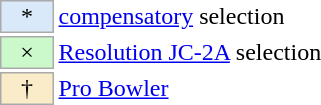<table border=0 cellspacing="0" cellpadding="8">
<tr>
<td><br><table style="margin:0.75em 0 0 0.5em">
<tr>
<td style="background:#d9e9f9;border:1px solid #aaaaaa;width:2em;text-align:center">*</td>
<td><a href='#'>compensatory</a> selection</td>
</tr>
<tr>
<td style="background:#ccf9cc;border:1px solid #aaaaaa;width:2em;text-align:center">×</td>
<td><a href='#'>Resolution JC-2A</a> selection</td>
</tr>
<tr>
<td style="background:#faecc8;border:1px solid #aaaaaa;width:2em;text-align:center">†</td>
<td><a href='#'>Pro Bowler</a></td>
</tr>
<tr>
</tr>
</table>
</td>
<td cellspacing="2"><br></td>
</tr>
</table>
